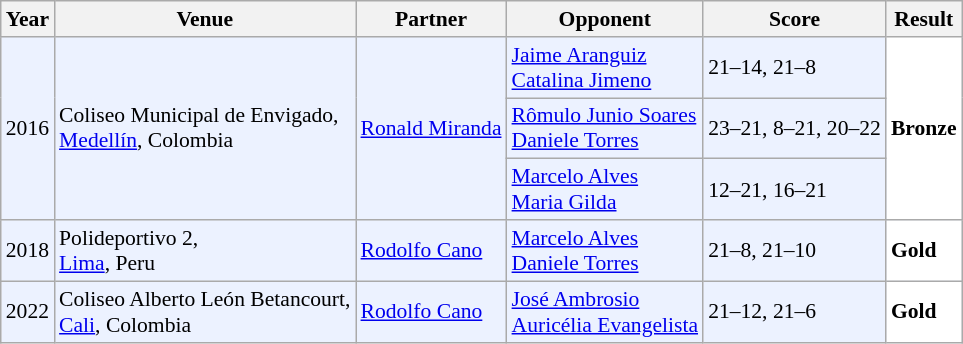<table class="sortable wikitable" style="font-size: 90%;">
<tr>
<th>Year</th>
<th>Venue</th>
<th>Partner</th>
<th>Opponent</th>
<th>Score</th>
<th>Result</th>
</tr>
<tr style="background:#ECF2FF">
<td rowspan="3" align="center">2016</td>
<td rowspan="3" align="left">Coliseo Municipal de Envigado,<br><a href='#'>Medellín</a>, Colombia</td>
<td rowspan="3"> <a href='#'>Ronald Miranda</a></td>
<td align="left"> <a href='#'>Jaime Aranguiz</a><br> <a href='#'>Catalina Jimeno</a></td>
<td align="left">21–14, 21–8</td>
<td rowspan="3" style="text-align:left; background:white"> <strong>Bronze</strong></td>
</tr>
<tr style="background:#ECF2FF">
<td align="left"> <a href='#'>Rômulo Junio Soares</a><br> <a href='#'>Daniele Torres</a></td>
<td align="left">23–21, 8–21, 20–22</td>
</tr>
<tr style="background:#ECF2FF">
<td align="left"> <a href='#'>Marcelo Alves</a><br> <a href='#'>Maria Gilda</a></td>
<td align="left">12–21, 16–21</td>
</tr>
<tr style="background:#ECF2FF">
<td align="center">2018</td>
<td align="left">Polideportivo 2,<br><a href='#'>Lima</a>, Peru</td>
<td> <a href='#'>Rodolfo Cano</a></td>
<td align="left"> <a href='#'>Marcelo Alves</a><br> <a href='#'>Daniele Torres</a></td>
<td align="left">21–8, 21–10</td>
<td style="text-align:left; background:white"> <strong>Gold</strong></td>
</tr>
<tr style="background:#ECF2FF">
<td align="center">2022</td>
<td align="left">Coliseo Alberto León Betancourt,<br><a href='#'>Cali</a>, Colombia</td>
<td> <a href='#'>Rodolfo Cano</a></td>
<td align="left"> <a href='#'>José Ambrosio</a><br> <a href='#'>Auricélia Evangelista</a></td>
<td align="left">21–12, 21–6</td>
<td style="text-align:left; background:white"> <strong>Gold</strong></td>
</tr>
</table>
